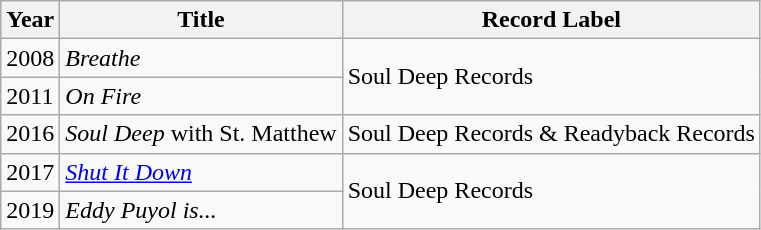<table class="wikitable">
<tr>
<th>Year</th>
<th>Title</th>
<th>Record Label</th>
</tr>
<tr>
<td>2008</td>
<td><em>Breathe</em></td>
<td rowspan="2">Soul Deep Records</td>
</tr>
<tr>
<td>2011</td>
<td><em>On Fire</em></td>
</tr>
<tr>
<td>2016</td>
<td><em>Soul Deep</em> with St. Matthew</td>
<td>Soul Deep Records & Readyback Records</td>
</tr>
<tr>
<td>2017</td>
<td><em><a href='#'>Shut It Down</a></em></td>
<td rowspan="2">Soul Deep Records</td>
</tr>
<tr>
<td>2019</td>
<td><em>Eddy Puyol is...</em></td>
</tr>
</table>
